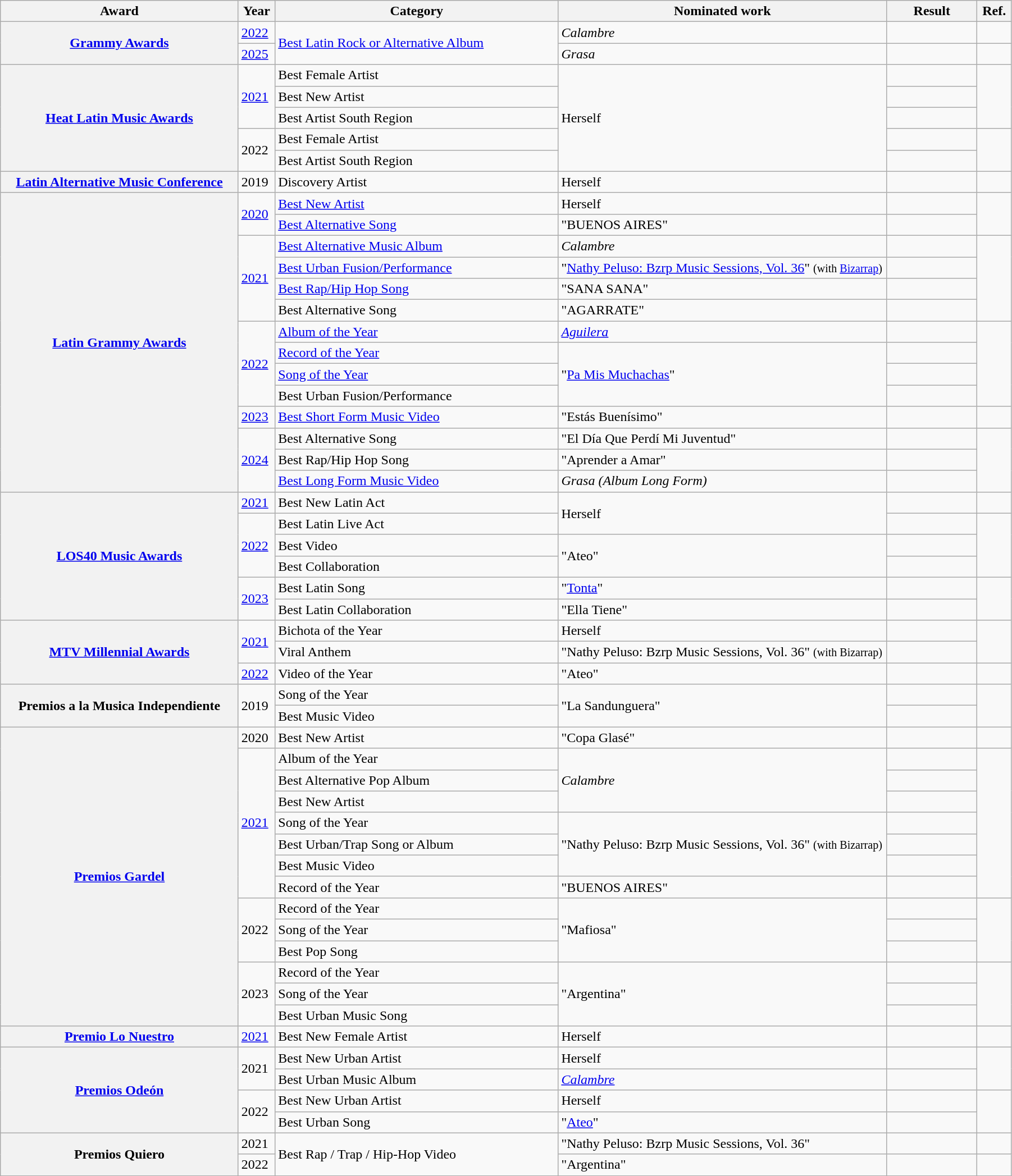<table class="wikitable sortable plainrowheaders" style="width:95%;">
<tr>
<th style="width:21%;">Award</th>
<th width=3%>Year</th>
<th style="width:25%;">Category</th>
<th style="width:29%;">Nominated work</th>
<th style="width:8%;">Result</th>
<th style="width:3%;">Ref.</th>
</tr>
<tr>
<th rowspan="2" scope="row"><a href='#'>Grammy Awards</a></th>
<td><a href='#'>2022</a></td>
<td rowspan="2"><a href='#'>Best Latin Rock or Alternative Album</a></td>
<td><em>Calambre</em></td>
<td></td>
<td></td>
</tr>
<tr>
<td><a href='#'>2025</a></td>
<td><em>Grasa</em></td>
<td></td>
<td></td>
</tr>
<tr>
<th rowspan="5" scope="row"><a href='#'>Heat Latin Music Awards</a></th>
<td rowspan="3"><a href='#'>2021</a></td>
<td>Best Female Artist</td>
<td rowspan="5">Herself</td>
<td></td>
<td rowspan="3"></td>
</tr>
<tr>
<td>Best New Artist</td>
<td></td>
</tr>
<tr>
<td>Best Artist South Region</td>
<td></td>
</tr>
<tr>
<td rowspan="2">2022</td>
<td>Best Female Artist</td>
<td></td>
<td rowspan="2"></td>
</tr>
<tr>
<td>Best Artist South Region</td>
<td></td>
</tr>
<tr>
<th scope="row"><a href='#'>Latin Alternative Music Conference</a></th>
<td>2019</td>
<td>Discovery Artist</td>
<td>Herself</td>
<td></td>
<td></td>
</tr>
<tr>
<th rowspan="14" scope="row"><a href='#'>Latin Grammy Awards</a></th>
<td rowspan="2"><a href='#'>2020</a></td>
<td><a href='#'>Best New Artist</a></td>
<td>Herself</td>
<td></td>
<td rowspan="2"></td>
</tr>
<tr>
<td><a href='#'>Best Alternative Song</a></td>
<td>"BUENOS AIRES"</td>
<td></td>
</tr>
<tr>
<td rowspan="4"><a href='#'>2021</a></td>
<td><a href='#'>Best Alternative Music Album</a></td>
<td><em>Calambre</em></td>
<td></td>
<td rowspan="4"></td>
</tr>
<tr>
<td><a href='#'>Best Urban Fusion/Performance</a></td>
<td>"<a href='#'>Nathy Peluso: Bzrp Music Sessions, Vol. 36</a>" <small>(with <a href='#'>Bizarrap</a>)</small></td>
<td></td>
</tr>
<tr>
<td><a href='#'>Best Rap/Hip Hop Song</a></td>
<td>"SANA SANA"</td>
<td></td>
</tr>
<tr>
<td>Best Alternative Song</td>
<td>"AGARRATE"</td>
<td></td>
</tr>
<tr>
<td rowspan="4"><a href='#'>2022</a></td>
<td><a href='#'>Album of the Year</a></td>
<td><em><a href='#'>Aguilera</a></em> </td>
<td></td>
<td rowspan="4"></td>
</tr>
<tr>
<td><a href='#'>Record of the Year</a></td>
<td rowspan="3">"<a href='#'>Pa Mis Muchachas</a>" </td>
<td></td>
</tr>
<tr>
<td><a href='#'>Song of the Year</a></td>
<td></td>
</tr>
<tr>
<td>Best Urban Fusion/Performance</td>
<td></td>
</tr>
<tr>
<td><a href='#'>2023</a></td>
<td><a href='#'>Best Short Form Music Video</a></td>
<td>"Estás Buenísimo"</td>
<td></td>
<td></td>
</tr>
<tr>
<td rowspan="3"><a href='#'>2024</a></td>
<td>Best Alternative Song</td>
<td>"El Día Que Perdí Mi Juventud"</td>
<td></td>
<td rowspan="3" align="center"></td>
</tr>
<tr>
<td>Best Rap/Hip Hop Song</td>
<td>"Aprender a Amar"</td>
<td></td>
</tr>
<tr>
<td><a href='#'>Best Long Form Music Video</a></td>
<td><em>Grasa (Album Long Form)</em></td>
<td></td>
</tr>
<tr>
<th rowspan="6" scope="row"><a href='#'>LOS40 Music Awards</a></th>
<td><a href='#'>2021</a></td>
<td>Best New Latin Act</td>
<td rowspan="2">Herself</td>
<td></td>
<td></td>
</tr>
<tr>
<td rowspan="3"><a href='#'>2022</a></td>
<td>Best Latin Live Act</td>
<td></td>
<td rowspan="3"></td>
</tr>
<tr>
<td>Best Video</td>
<td rowspan="2">"Ateo" </td>
<td></td>
</tr>
<tr>
<td>Best Collaboration</td>
<td></td>
</tr>
<tr>
<td rowspan="2"><a href='#'>2023</a></td>
<td>Best Latin Song</td>
<td>"<a href='#'>Tonta</a>"</td>
<td></td>
<td rowspan="2"></td>
</tr>
<tr>
<td>Best Latin Collaboration</td>
<td>"Ella Tiene" </td>
<td></td>
</tr>
<tr>
<th rowspan="3" scope="row"><a href='#'>MTV Millennial Awards</a></th>
<td rowspan="2"><a href='#'>2021</a></td>
<td>Bichota of the Year</td>
<td>Herself</td>
<td></td>
<td rowspan="2"></td>
</tr>
<tr>
<td>Viral Anthem</td>
<td>"Nathy Peluso: Bzrp Music Sessions, Vol. 36" <small>(with Bizarrap)</small></td>
<td></td>
</tr>
<tr>
<td><a href='#'>2022</a></td>
<td>Video of the Year</td>
<td>"Ateo"</td>
<td></td>
<td></td>
</tr>
<tr>
<th rowspan="2" scope="row">Premios a la Musica Independiente</th>
<td rowspan="2">2019</td>
<td>Song of the Year</td>
<td rowspan="2">"La Sandunguera"</td>
<td></td>
<td rowspan="2"></td>
</tr>
<tr>
<td>Best Music Video</td>
<td></td>
</tr>
<tr>
<th rowspan="14" scope="row"><a href='#'>Premios Gardel</a> </th>
<td>2020</td>
<td>Best New Artist</td>
<td>"Copa Glasé"</td>
<td></td>
<td></td>
</tr>
<tr>
<td rowspan="7"><a href='#'>2021</a></td>
<td>Album of the Year</td>
<td rowspan="3"><em>Calambre</em></td>
<td></td>
<td rowspan="7"></td>
</tr>
<tr>
<td>Best Alternative Pop Album</td>
<td></td>
</tr>
<tr>
<td>Best New Artist</td>
<td></td>
</tr>
<tr>
<td>Song of the Year</td>
<td rowspan="3">"Nathy Peluso: Bzrp Music Sessions, Vol. 36" <small>(with Bizarrap)</small></td>
<td></td>
</tr>
<tr>
<td>Best Urban/Trap Song or Album</td>
<td></td>
</tr>
<tr>
<td>Best Music Video</td>
<td></td>
</tr>
<tr>
<td>Record of the Year</td>
<td>"BUENOS AIRES"</td>
<td></td>
</tr>
<tr>
<td rowspan="3">2022</td>
<td>Record of the Year</td>
<td rowspan="3">"Mafiosa"</td>
<td></td>
<td rowspan="3"></td>
</tr>
<tr>
<td>Song of the Year</td>
<td></td>
</tr>
<tr>
<td>Best Pop Song</td>
<td></td>
</tr>
<tr>
<td rowspan="3">2023</td>
<td>Record of the Year</td>
<td rowspan="3">"Argentina" </td>
<td></td>
<td rowspan="3"></td>
</tr>
<tr>
<td>Song of the Year</td>
<td></td>
</tr>
<tr>
<td>Best Urban Music Song</td>
<td></td>
</tr>
<tr>
<th scope="row"><a href='#'>Premio Lo Nuestro</a></th>
<td><a href='#'>2021</a></td>
<td>Best New Female Artist</td>
<td>Herself</td>
<td></td>
<td></td>
</tr>
<tr>
<th rowspan="4" scope="row"><a href='#'>Premios Odeón</a></th>
<td rowspan="2">2021</td>
<td>Best New Urban Artist</td>
<td>Herself</td>
<td></td>
<td rowspan="2"></td>
</tr>
<tr>
<td>Best Urban Music Album</td>
<td><em><a href='#'>Calambre</a></em></td>
<td></td>
</tr>
<tr>
<td rowspan="2">2022</td>
<td>Best New Urban Artist</td>
<td>Herself</td>
<td></td>
<td rowspan="2"></td>
</tr>
<tr>
<td>Best Urban Song</td>
<td>"<a href='#'>Ateo</a>" </td>
<td></td>
</tr>
<tr>
<th scope="row" rowspan="2">Premios Quiero</th>
<td>2021</td>
<td rowspan="2">Best Rap / Trap / Hip-Hop Video</td>
<td>"Nathy Peluso: Bzrp Music Sessions, Vol. 36" </td>
<td></td>
<td></td>
</tr>
<tr>
<td>2022</td>
<td>"Argentina" </td>
<td></td>
<td></td>
</tr>
<tr>
</tr>
</table>
